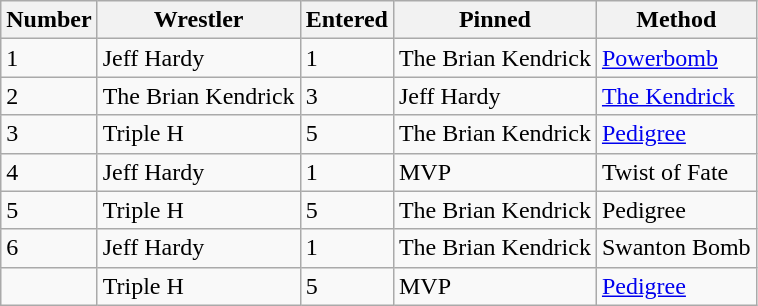<table class="wikitable sortable">
<tr>
<th><strong>Number</strong></th>
<th><strong>Wrestler</strong></th>
<th><strong>Entered</strong></th>
<th><strong>Pinned</strong></th>
<th><strong>Method</strong></th>
</tr>
<tr>
<td>1</td>
<td>Jeff Hardy</td>
<td>1</td>
<td>The Brian Kendrick</td>
<td><a href='#'>Powerbomb</a></td>
</tr>
<tr>
<td>2</td>
<td>The Brian Kendrick</td>
<td>3</td>
<td>Jeff Hardy</td>
<td><a href='#'>The Kendrick</a></td>
</tr>
<tr>
<td>3</td>
<td>Triple H</td>
<td>5</td>
<td>The Brian Kendrick</td>
<td><a href='#'>Pedigree</a></td>
</tr>
<tr>
<td>4</td>
<td>Jeff Hardy</td>
<td>1</td>
<td>MVP</td>
<td Cutter (professional wrestling)#Twist of Fate>Twist of Fate</td>
</tr>
<tr>
<td>5</td>
<td>Triple H</td>
<td>5</td>
<td>The Brian Kendrick</td>
<td>Pedigree</td>
</tr>
<tr>
<td>6</td>
<td>Jeff Hardy</td>
<td>1</td>
<td>The Brian Kendrick</td>
<td>Swanton Bomb</td>
</tr>
<tr>
<td></td>
<td>Triple H</td>
<td>5</td>
<td>MVP</td>
<td><a href='#'>Pedigree</a></td>
</tr>
</table>
